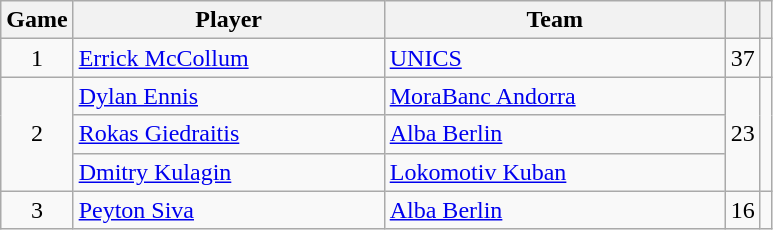<table class="wikitable sortable" style="text-align: center;">
<tr>
<th>Game</th>
<th style="width:200px;">Player</th>
<th style="width:220px;">Team</th>
<th><a href='#'></a></th>
<th></th>
</tr>
<tr>
<td>1</td>
<td align=left> <a href='#'>Errick McCollum</a></td>
<td align=left> <a href='#'>UNICS</a></td>
<td>37</td>
<td></td>
</tr>
<tr>
<td rowspan=3>2</td>
<td align=left> <a href='#'>Dylan Ennis</a></td>
<td align=left> <a href='#'>MoraBanc Andorra</a></td>
<td rowspan=3>23</td>
<td rowspan=3></td>
</tr>
<tr>
<td align=left> <a href='#'>Rokas Giedraitis</a></td>
<td align=left> <a href='#'>Alba Berlin</a></td>
</tr>
<tr>
<td align=left> <a href='#'>Dmitry Kulagin</a></td>
<td align=left> <a href='#'>Lokomotiv Kuban</a></td>
</tr>
<tr>
<td>3</td>
<td align=left> <a href='#'>Peyton Siva</a></td>
<td align=left> <a href='#'>Alba Berlin</a></td>
<td>16</td>
<td></td>
</tr>
</table>
